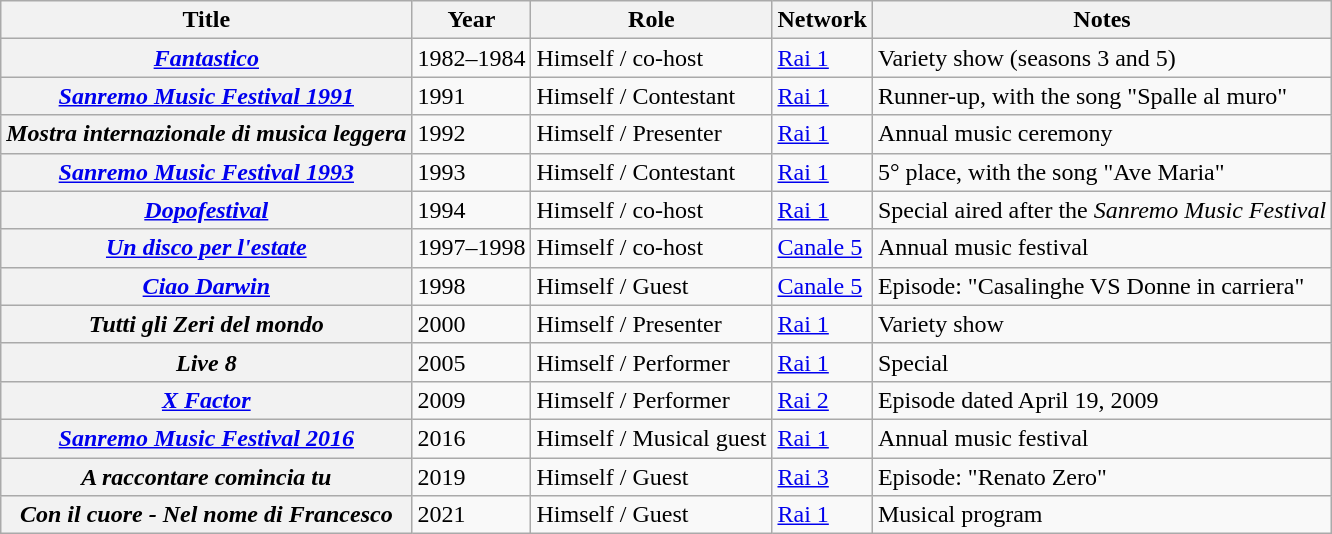<table class="wikitable plainrowheaders" style="text-align:left;">
<tr>
<th>Title</th>
<th>Year</th>
<th>Role</th>
<th>Network</th>
<th>Notes</th>
</tr>
<tr>
<th scope="row"><em><a href='#'>Fantastico</a></em></th>
<td>1982–1984</td>
<td>Himself / co-host</td>
<td><a href='#'>Rai 1</a></td>
<td>Variety show (seasons 3 and 5)</td>
</tr>
<tr>
<th scope="row"><em><a href='#'>Sanremo Music Festival 1991</a></em></th>
<td>1991</td>
<td>Himself / Contestant</td>
<td><a href='#'>Rai 1</a></td>
<td>Runner-up, with the song "Spalle al muro"</td>
</tr>
<tr>
<th scope="row"><em>Mostra internazionale di musica leggera</em></th>
<td>1992</td>
<td>Himself / Presenter</td>
<td><a href='#'>Rai 1</a></td>
<td>Annual music ceremony</td>
</tr>
<tr>
<th scope="row"><em><a href='#'>Sanremo Music Festival 1993</a></em></th>
<td>1993</td>
<td>Himself / Contestant</td>
<td><a href='#'>Rai 1</a></td>
<td>5° place, with the song "Ave Maria"</td>
</tr>
<tr>
<th scope="row"><em><a href='#'>Dopofestival</a></em></th>
<td>1994</td>
<td>Himself / co-host</td>
<td><a href='#'>Rai 1</a></td>
<td>Special aired after the <em>Sanremo Music Festival</em></td>
</tr>
<tr>
<th scope="row"><em><a href='#'>Un disco per l'estate</a></em></th>
<td>1997–1998</td>
<td>Himself / co-host</td>
<td><a href='#'>Canale 5</a></td>
<td>Annual music festival</td>
</tr>
<tr>
<th scope="row"><em><a href='#'>Ciao Darwin</a></em></th>
<td>1998</td>
<td>Himself / Guest</td>
<td><a href='#'>Canale 5</a></td>
<td>Episode: "Casalinghe VS Donne in carriera"</td>
</tr>
<tr>
<th scope="row"><em>Tutti gli Zeri del mondo</em></th>
<td>2000</td>
<td>Himself / Presenter</td>
<td><a href='#'>Rai 1</a></td>
<td>Variety show</td>
</tr>
<tr>
<th scope="row"><em>Live 8</em></th>
<td>2005</td>
<td>Himself / Performer</td>
<td><a href='#'>Rai 1</a></td>
<td>Special</td>
</tr>
<tr>
<th scope="row"><em><a href='#'>X Factor</a></em></th>
<td>2009</td>
<td>Himself / Performer</td>
<td><a href='#'>Rai 2</a></td>
<td>Episode dated April 19, 2009</td>
</tr>
<tr>
<th scope="row"><em><a href='#'>Sanremo Music Festival 2016</a></em></th>
<td>2016</td>
<td>Himself / Musical guest</td>
<td><a href='#'>Rai 1</a></td>
<td>Annual music festival</td>
</tr>
<tr>
<th scope="row"><em>A raccontare comincia tu</em></th>
<td>2019</td>
<td>Himself / Guest</td>
<td><a href='#'>Rai 3</a></td>
<td>Episode: "Renato Zero"</td>
</tr>
<tr>
<th scope="row"><em>Con il cuore - Nel nome di Francesco</em></th>
<td>2021</td>
<td>Himself / Guest</td>
<td><a href='#'>Rai 1</a></td>
<td>Musical program</td>
</tr>
</table>
